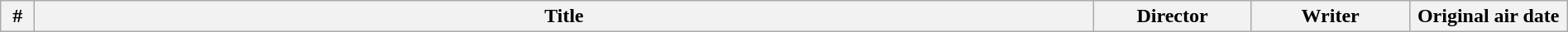<table class="wikitable plainrowheaders" style="width:100%; margin:auto; background:#FFFFFF;">
<tr>
<th width="20">#</th>
<th>Title</th>
<th width="120">Director</th>
<th width="120">Writer</th>
<th width="120">Original air date<br>









</th>
</tr>
</table>
